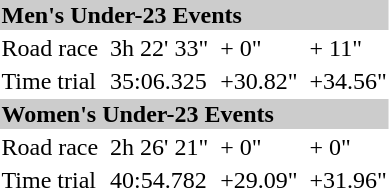<table>
<tr bgcolor="#cccccc">
<td colspan=7><strong>Men's Under-23 Events</strong></td>
</tr>
<tr>
<td>Road race</td>
<td></td>
<td>3h 22' 33"</td>
<td></td>
<td>+ 0"</td>
<td></td>
<td>+ 11"</td>
</tr>
<tr>
<td>Time trial</td>
<td></td>
<td>35:06.325</td>
<td></td>
<td>+30.82"</td>
<td></td>
<td>+34.56"</td>
</tr>
<tr bgcolor="#cccccc">
<td colspan=7><strong>Women's Under-23 Events</strong></td>
</tr>
<tr>
<td>Road race</td>
<td></td>
<td>2h 26' 21"</td>
<td></td>
<td>+ 0"</td>
<td></td>
<td>+ 0"</td>
</tr>
<tr>
<td>Time trial</td>
<td></td>
<td>40:54.782</td>
<td></td>
<td>+29.09"</td>
<td></td>
<td>+31.96"</td>
</tr>
</table>
